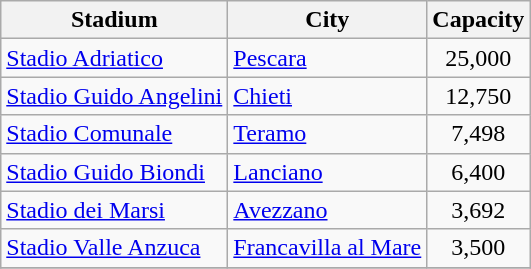<table class="wikitable">
<tr>
<th>Stadium</th>
<th>City</th>
<th>Capacity</th>
</tr>
<tr>
<td><a href='#'>Stadio Adriatico</a></td>
<td><a href='#'>Pescara</a></td>
<td align="center">25,000</td>
</tr>
<tr>
<td><a href='#'>Stadio Guido Angelini</a></td>
<td><a href='#'>Chieti</a></td>
<td align="center">12,750</td>
</tr>
<tr>
<td><a href='#'>Stadio Comunale</a></td>
<td><a href='#'>Teramo</a></td>
<td align="center">7,498</td>
</tr>
<tr>
<td><a href='#'>Stadio Guido Biondi</a></td>
<td><a href='#'>Lanciano</a></td>
<td align="center">6,400</td>
</tr>
<tr>
<td><a href='#'>Stadio dei Marsi</a></td>
<td><a href='#'>Avezzano</a></td>
<td align="center">3,692</td>
</tr>
<tr>
<td><a href='#'>Stadio Valle Anzuca</a></td>
<td><a href='#'>Francavilla al Mare</a></td>
<td align="center">3,500</td>
</tr>
<tr>
</tr>
</table>
